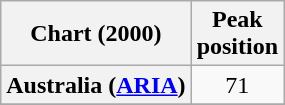<table class="wikitable sortable plainrowheaders" style="text-align:center">
<tr>
<th>Chart (2000)</th>
<th>Peak<br>position</th>
</tr>
<tr>
<th scope="row">Australia (<a href='#'>ARIA</a>)</th>
<td>71</td>
</tr>
<tr>
</tr>
<tr>
</tr>
<tr>
</tr>
<tr>
</tr>
<tr>
</tr>
<tr>
</tr>
<tr>
</tr>
</table>
